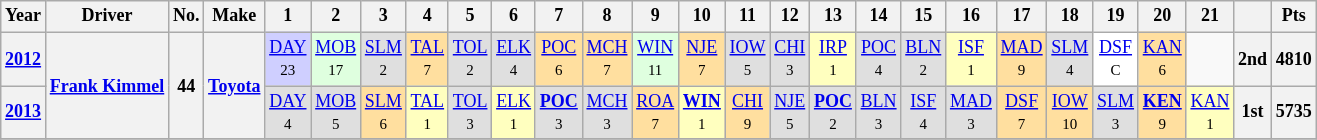<table class="wikitable" style="text-align:center; font-size:75%">
<tr>
<th>Year</th>
<th>Driver</th>
<th>No.</th>
<th>Make</th>
<th>1</th>
<th>2</th>
<th>3</th>
<th>4</th>
<th>5</th>
<th>6</th>
<th>7</th>
<th>8</th>
<th>9</th>
<th>10</th>
<th>11</th>
<th>12</th>
<th>13</th>
<th>14</th>
<th>15</th>
<th>16</th>
<th>17</th>
<th>18</th>
<th>19</th>
<th>20</th>
<th>21</th>
<th></th>
<th>Pts</th>
</tr>
<tr>
<th><a href='#'>2012</a></th>
<th rowspan=2><a href='#'>Frank Kimmel</a></th>
<th rowspan=2>44</th>
<th rowspan=2><a href='#'>Toyota</a></th>
<td style="background:#CFCFFF;"><a href='#'>DAY</a><br><small>23</small></td>
<td style="background:#DFFFDF;"><a href='#'>MOB</a><br><small>17</small></td>
<td style="background:#DFDFDF;"><a href='#'>SLM</a><br><small>2</small></td>
<td style="background:#FFDF9F;"><a href='#'>TAL</a><br><small>7</small></td>
<td style="background:#DFDFDF;"><a href='#'>TOL</a><br><small>2</small></td>
<td style="background:#DFDFDF;"><a href='#'>ELK</a><br><small>4</small></td>
<td style="background:#FFDF9F;"><a href='#'>POC</a><br><small>6</small></td>
<td style="background:#FFDF9F;"><a href='#'>MCH</a><br><small>7</small></td>
<td style="background:#DFFFDF;"><a href='#'>WIN</a><br><small>11</small></td>
<td style="background:#FFDF9F;"><a href='#'>NJE</a><br><small>7</small></td>
<td style="background:#DFDFDF;"><a href='#'>IOW</a><br><small>5</small></td>
<td style="background:#DFDFDF;"><a href='#'>CHI</a><br><small>3</small></td>
<td style="background:#FFFFBF;"><a href='#'>IRP</a><br><small>1</small></td>
<td style="background:#DFDFDF;"><a href='#'>POC</a><br><small>4</small></td>
<td style="background:#DFDFDF;"><a href='#'>BLN</a><br><small>2</small></td>
<td style="background:#FFFFBF;"><a href='#'>ISF</a><br><small>1</small></td>
<td style="background:#FFDF9F;"><a href='#'>MAD</a><br><small>9</small></td>
<td style="background:#DFDFDF;"><a href='#'>SLM</a><br><small>4</small></td>
<td style="background:#FFFFFF;"><a href='#'>DSF</a><br><small>C</small></td>
<td style="background:#FFDF9F;"><a href='#'>KAN</a><br><small>6</small></td>
<td></td>
<th>2nd</th>
<th>4810</th>
</tr>
<tr>
<th><a href='#'>2013</a></th>
<td style="background:#DFDFDF;"><a href='#'>DAY</a><br><small>4</small></td>
<td style="background:#DFDFDF;"><a href='#'>MOB</a><br><small>5</small></td>
<td style="background:#FFDF9F;"><a href='#'>SLM</a><br><small>6</small></td>
<td style="background:#FFFFBF;"><a href='#'>TAL</a><br><small>1</small></td>
<td style="background:#DFDFDF;"><a href='#'>TOL</a><br><small>3</small></td>
<td style="background:#FFFFBF;"><a href='#'>ELK</a><br><small>1</small></td>
<td style="background:#DFDFDF;"><strong><a href='#'>POC</a></strong><br><small>3</small></td>
<td style="background:#DFDFDF;"><a href='#'>MCH</a><br><small>3</small></td>
<td style="background:#FFDF9F;"><a href='#'>ROA</a><br><small>7</small></td>
<td style="background:#FFFFBF;"><strong><a href='#'>WIN</a></strong><br><small>1</small></td>
<td style="background:#FFDF9F;"><a href='#'>CHI</a><br><small>9</small></td>
<td style="background:#DFDFDF;"><a href='#'>NJE</a><br><small>5</small></td>
<td style="background:#DFDFDF;"><strong><a href='#'>POC</a></strong><br><small>2</small></td>
<td style="background:#DFDFDF;"><a href='#'>BLN</a><br><small>3</small></td>
<td style="background:#DFDFDF;"><a href='#'>ISF</a><br><small>4</small></td>
<td style="background:#DFDFDF;"><a href='#'>MAD</a><br><small>3</small></td>
<td style="background:#FFDF9F;"><a href='#'>DSF</a><br><small>7</small></td>
<td style="background:#FFDF9F;"><a href='#'>IOW</a><br><small>10</small></td>
<td style="background:#DFDFDF;"><a href='#'>SLM</a><br><small>3</small></td>
<td style="background:#FFDF9F;"><strong><a href='#'>KEN</a></strong><br><small>9</small></td>
<td style="background:#FFFFBF;"><a href='#'>KAN</a><br><small>1</small></td>
<th>1st</th>
<th>5735</th>
</tr>
<tr>
</tr>
</table>
